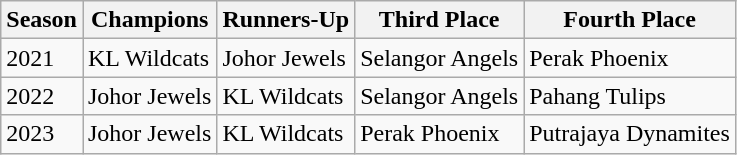<table class="wikitable">
<tr>
<th>Season</th>
<th>Champions</th>
<th>Runners-Up</th>
<th>Third Place</th>
<th>Fourth Place</th>
</tr>
<tr>
<td>2021</td>
<td> KL Wildcats</td>
<td> Johor Jewels</td>
<td> Selangor Angels</td>
<td> Perak Phoenix</td>
</tr>
<tr>
<td>2022</td>
<td> Johor Jewels</td>
<td> KL Wildcats</td>
<td> Selangor Angels</td>
<td> Pahang Tulips</td>
</tr>
<tr>
<td>2023</td>
<td> Johor Jewels</td>
<td> KL Wildcats</td>
<td> Perak Phoenix</td>
<td> Putrajaya Dynamites</td>
</tr>
</table>
